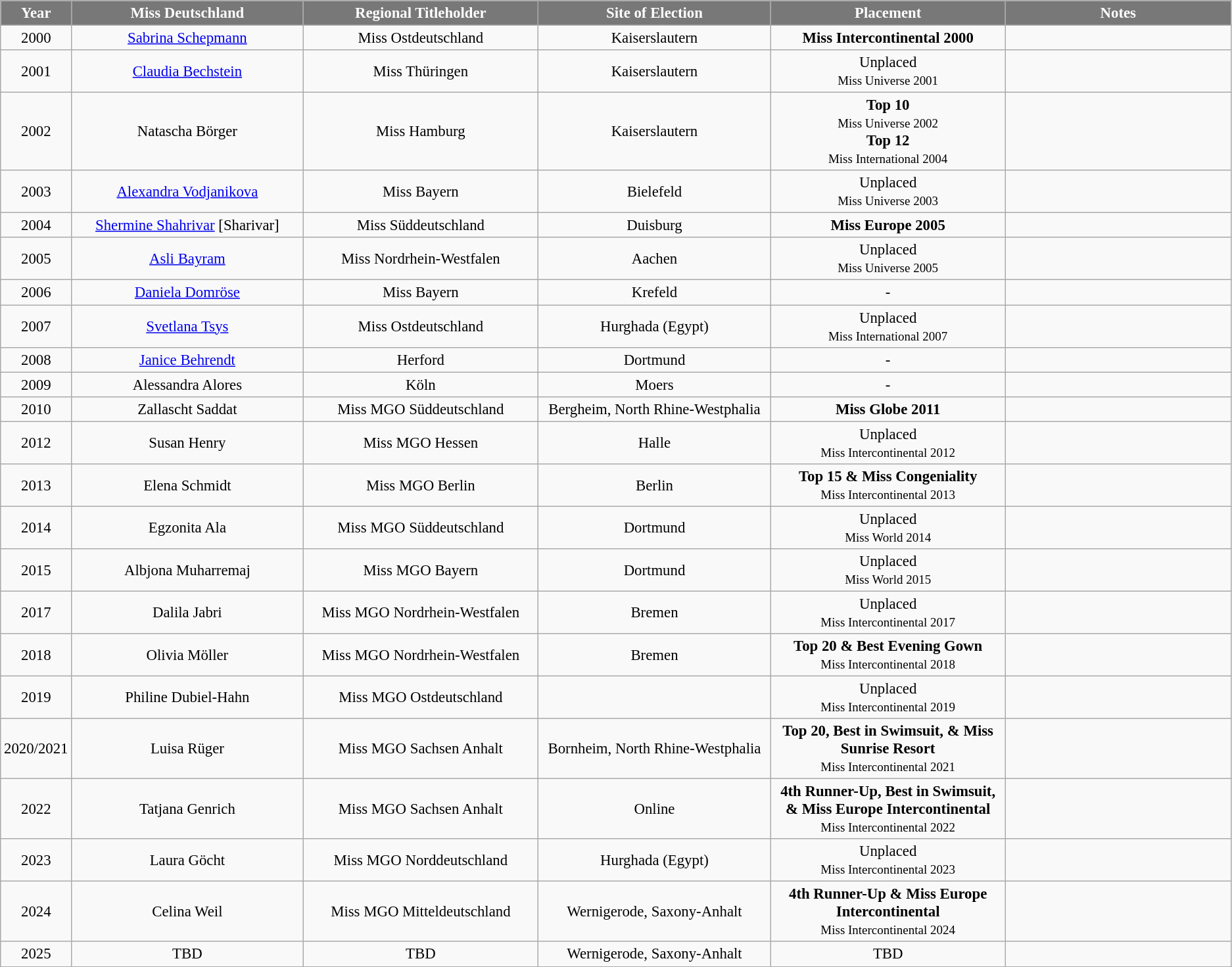<table class="wikitable sortable" style="font-size: 95%; text-align:center">
<tr>
<th width="60" style="background-color:#787878;color:#FFFFFF;">Year</th>
<th width="250" style="background-color:#787878;color:#FFFFFF;">Miss Deutschland</th>
<th width="250" style="background-color:#787878;color:#FFFFFF;">Regional Titleholder</th>
<th width="250" style="background-color:#787878;color:#FFFFFF;">Site of Election</th>
<th width="250" style="background-color:#787878;color:#FFFFFF;">Placement</th>
<th width="250" style="background-color:#787878;color:#FFFFFF;">Notes</th>
</tr>
<tr>
<td>2000</td>
<td><a href='#'>Sabrina Schepmann</a></td>
<td> Miss Ostdeutschland</td>
<td>Kaiserslautern</td>
<td><strong>Miss Intercontinental 2000</strong></td>
<td></td>
</tr>
<tr>
<td>2001</td>
<td><a href='#'>Claudia Bechstein</a></td>
<td> Miss Thüringen</td>
<td>Kaiserslautern</td>
<td>Unplaced<br><small>Miss Universe 2001</small></td>
<td></td>
</tr>
<tr>
<td>2002</td>
<td>Natascha Börger</td>
<td> Miss Hamburg</td>
<td>Kaiserslautern</td>
<td><strong>Top 10</strong><br><small>Miss Universe 2002</small><br><strong>Top 12</strong><br><small>Miss International 2004</small></td>
<td></td>
</tr>
<tr>
<td>2003</td>
<td><a href='#'>Alexandra Vodjanikova</a></td>
<td> Miss Bayern</td>
<td>Bielefeld</td>
<td>Unplaced<br><small>Miss Universe 2003</small></td>
<td></td>
</tr>
<tr>
<td>2004</td>
<td><a href='#'>Shermine Shahrivar</a> [Sharivar]</td>
<td> Miss Süddeutschland</td>
<td>Duisburg</td>
<td><strong>Miss Europe 2005</strong></td>
<td></td>
</tr>
<tr>
<td>2005</td>
<td><a href='#'>Asli Bayram</a></td>
<td> Miss Nordrhein-Westfalen</td>
<td>Aachen</td>
<td>Unplaced<br><small>Miss Universe 2005</small></td>
<td></td>
</tr>
<tr>
<td>2006</td>
<td><a href='#'>Daniela Domröse</a></td>
<td> Miss Bayern</td>
<td>Krefeld</td>
<td>-</td>
<td></td>
</tr>
<tr>
<td>2007</td>
<td><a href='#'>Svetlana Tsys</a></td>
<td> Miss Ostdeutschland</td>
<td>Hurghada (Egypt)</td>
<td>Unplaced<br><small>Miss International 2007</small></td>
<td></td>
</tr>
<tr>
<td>2008</td>
<td><a href='#'>Janice Behrendt</a></td>
<td> Herford</td>
<td>Dortmund</td>
<td>-</td>
<td></td>
</tr>
<tr>
<td>2009</td>
<td>Alessandra Alores</td>
<td> Köln</td>
<td>Moers</td>
<td>-</td>
<td></td>
</tr>
<tr>
<td>2010</td>
<td>Zallascht Saddat</td>
<td> Miss MGO Süddeutschland</td>
<td>Bergheim, North Rhine-Westphalia</td>
<td><strong>Miss Globe 2011</strong></td>
<td></td>
</tr>
<tr>
<td>2012</td>
<td>Susan Henry</td>
<td> Miss MGO Hessen</td>
<td>Halle</td>
<td>Unplaced<br><small>Miss Intercontinental 2012</small></td>
<td></td>
</tr>
<tr>
<td>2013</td>
<td>Elena Schmidt</td>
<td> Miss MGO Berlin</td>
<td>Berlin</td>
<td><strong>Top 15 & Miss Congeniality</strong><br><small>Miss Intercontinental 2013</small></td>
<td></td>
</tr>
<tr>
<td>2014</td>
<td>Egzonita Ala</td>
<td> Miss MGO Süddeutschland</td>
<td>Dortmund</td>
<td>Unplaced<br><small>Miss World 2014</small></td>
<td></td>
</tr>
<tr>
<td>2015</td>
<td>Albjona Muharremaj</td>
<td> Miss MGO Bayern</td>
<td>Dortmund</td>
<td>Unplaced<br><small>Miss World 2015</small></td>
<td></td>
</tr>
<tr>
<td>2017</td>
<td>Dalila Jabri</td>
<td> Miss MGO Nordrhein-Westfalen</td>
<td>Bremen</td>
<td>Unplaced<br><small>Miss Intercontinental 2017</small></td>
<td></td>
</tr>
<tr>
<td>2018</td>
<td>Olivia Möller</td>
<td> Miss MGO Nordrhein-Westfalen</td>
<td>Bremen</td>
<td><strong>Top 20 & Best Evening Gown</strong><br><small>Miss Intercontinental 2018</small></td>
<td></td>
</tr>
<tr>
<td>2019</td>
<td>Philine Dubiel-Hahn</td>
<td> Miss MGO Ostdeutschland</td>
<td></td>
<td>Unplaced<br><small>Miss Intercontinental 2019</small></td>
<td></td>
</tr>
<tr>
<td>2020/2021</td>
<td>Luisa Rüger</td>
<td> Miss MGO Sachsen Anhalt</td>
<td>Bornheim, North Rhine-Westphalia</td>
<td><strong>Top 20, Best in Swimsuit, & Miss Sunrise Resort</strong><br><small>Miss Intercontinental 2021</small></td>
<td></td>
</tr>
<tr>
<td>2022</td>
<td>Tatjana Genrich</td>
<td> Miss MGO Sachsen Anhalt</td>
<td>Online</td>
<td><strong>4th Runner-Up, Best in Swimsuit, & Miss Europe Intercontinental</strong><br><small>Miss Intercontinental 2022</small></td>
<td></td>
</tr>
<tr>
<td>2023</td>
<td>Laura Göcht</td>
<td> Miss MGO Norddeutschland</td>
<td>Hurghada (Egypt)</td>
<td>Unplaced<br><small>Miss Intercontinental 2023</small></td>
<td></td>
</tr>
<tr>
<td>2024</td>
<td>Celina Weil</td>
<td> Miss MGO Mitteldeutschland</td>
<td>Wernigerode, Saxony-Anhalt</td>
<td><strong>4th Runner-Up & Miss Europe Intercontinental</strong><br><small>Miss Intercontinental 2024</small></td>
<td></td>
</tr>
<tr>
<td>2025</td>
<td>TBD</td>
<td>TBD</td>
<td>Wernigerode, Saxony-Anhalt</td>
<td>TBD</td>
<td></td>
</tr>
<tr>
</tr>
</table>
